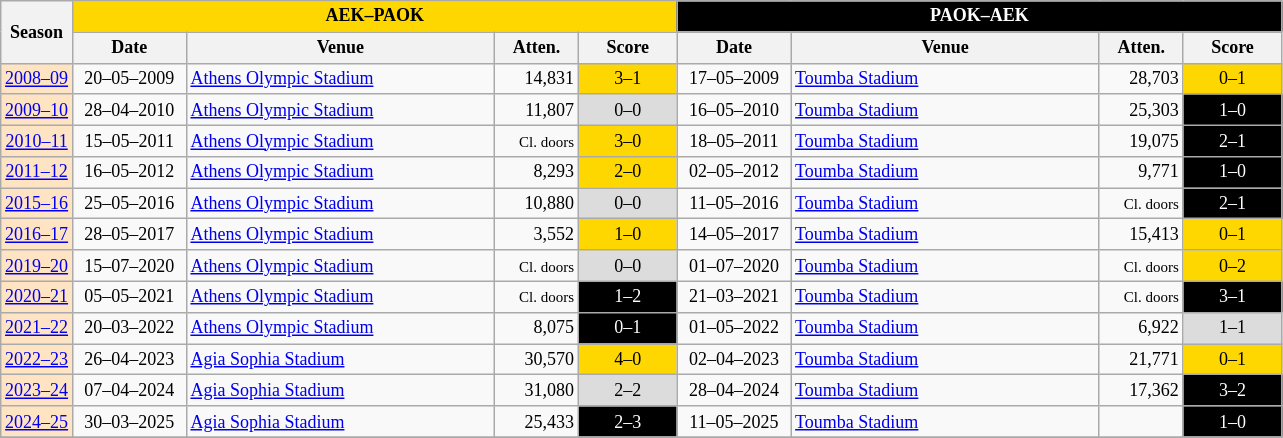<table class="wikitable" style="text-align: center; font-size: 12px">
<tr bgcolor=#f5f5f5>
<th rowspan=2>Season</th>
<th colspan=4 style="color:black; background:#FFD700">AEK–PAOK</th>
<th colspan=4 style="color:white; background:#000000">PAOK–AEK</th>
</tr>
<tr>
<th width="70">Date</th>
<th width="200">Venue</th>
<th width="50">Atten.</th>
<th width="60">Score</th>
<th width="70">Date</th>
<th width="200">Venue</th>
<th width="50">Atten.</th>
<th width="60">Score</th>
</tr>
<tr>
<td bgcolor=#ffe4c4><a href='#'>2008–09</a></td>
<td>20–05–2009</td>
<td align="left"><a href='#'>Athens Olympic Stadium</a></td>
<td align="right">14,831</td>
<td bgcolor=#FFD700>3–1</td>
<td>17–05–2009</td>
<td align="left"><a href='#'>Toumba Stadium</a></td>
<td align="right">28,703</td>
<td bgcolor=#FFD700>0–1</td>
</tr>
<tr>
<td bgcolor=#ffe4c4><a href='#'>2009–10</a></td>
<td>28–04–2010</td>
<td align="left"><a href='#'>Athens Olympic Stadium</a></td>
<td align="right">11,807</td>
<td bgcolor=#dcdcdc>0–0</td>
<td>16–05–2010</td>
<td align="left"><a href='#'>Toumba Stadium</a></td>
<td align="right">25,303</td>
<td style="color:white;background:#000000">1–0</td>
</tr>
<tr>
<td bgcolor=#ffe4c4><a href='#'>2010–11</a></td>
<td>15–05–2011</td>
<td align="left"><a href='#'>Athens Olympic Stadium</a></td>
<td align="right"><small>Cl. doors</small></td>
<td bgcolor=#FFD700>3–0</td>
<td>18–05–2011</td>
<td align="left"><a href='#'>Toumba Stadium</a></td>
<td align="right">19,075</td>
<td style="color:white;background:#000000">2–1</td>
</tr>
<tr>
<td bgcolor=#ffe4c4><a href='#'>2011–12</a></td>
<td>16–05–2012</td>
<td align="left"><a href='#'>Athens Olympic Stadium</a></td>
<td align="right">8,293</td>
<td bgcolor=#FFD700>2–0</td>
<td>02–05–2012</td>
<td align="left"><a href='#'>Toumba Stadium</a></td>
<td align="right">9,771</td>
<td style="color:white;background:#000000">1–0</td>
</tr>
<tr>
<td bgcolor="#ffe4c4"><a href='#'>2015–16</a></td>
<td>25–05–2016</td>
<td align="left"><a href='#'>Athens Olympic Stadium</a></td>
<td align="right">10,880</td>
<td bgcolor=#dcdcdc>0–0</td>
<td>11–05–2016</td>
<td align="left"><a href='#'>Toumba Stadium</a></td>
<td align="right"><small>Cl. doors</small></td>
<td style="color:white;background:#000000">2–1</td>
</tr>
<tr>
<td bgcolor=#ffe4c4><a href='#'>2016–17</a></td>
<td>28–05–2017</td>
<td align="left"><a href='#'>Athens Olympic Stadium</a></td>
<td align="right">3,552</td>
<td bgcolor=#FFD700>1–0</td>
<td>14–05–2017</td>
<td align="left"><a href='#'>Toumba Stadium</a></td>
<td align="right">15,413</td>
<td bgcolor=#FFD700>0–1</td>
</tr>
<tr>
<td bgcolor=#ffe4c4><a href='#'>2019–20</a></td>
<td>15–07–2020</td>
<td align="left"><a href='#'>Athens Olympic Stadium</a></td>
<td align="right"><small>Cl. doors</small></td>
<td bgcolor=#dcdcdc>0–0</td>
<td>01–07–2020</td>
<td align="left"><a href='#'>Toumba Stadium</a></td>
<td align="right"><small>Cl. doors</small></td>
<td bgcolor=#FFD700>0–2</td>
</tr>
<tr>
<td bgcolor=#ffe4c4><a href='#'>2020–21</a></td>
<td>05–05–2021</td>
<td align="left"><a href='#'>Athens Olympic Stadium</a></td>
<td align="right"><small>Cl. doors</small></td>
<td style="color:white;background:#000000">1–2</td>
<td>21–03–2021</td>
<td align="left"><a href='#'>Toumba Stadium</a></td>
<td align="right"><small>Cl. doors</small></td>
<td style="color:white;background:#000000">3–1</td>
</tr>
<tr>
<td bgcolor=#ffe4c4><a href='#'>2021–22</a></td>
<td>20–03–2022</td>
<td align="left"><a href='#'>Athens Olympic Stadium</a></td>
<td align="right">8,075</td>
<td style="color:white;background:#000000">0–1</td>
<td>01–05–2022</td>
<td align="left"><a href='#'>Toumba Stadium</a></td>
<td align="right">6,922</td>
<td bgcolor=#dcdcdc>1–1</td>
</tr>
<tr>
<td bgcolor=#ffe4c4><a href='#'>2022–23</a></td>
<td>26–04–2023</td>
<td align="left"><a href='#'>Agia Sophia Stadium</a></td>
<td align="right">30,570</td>
<td bgcolor=#FFD700>4–0</td>
<td>02–04–2023</td>
<td align="left"><a href='#'>Toumba Stadium</a></td>
<td align="right">21,771</td>
<td bgcolor=#FFD700>0–1</td>
</tr>
<tr>
<td bgcolor=#ffe4c4><a href='#'>2023–24</a></td>
<td>07–04–2024</td>
<td align="left"><a href='#'>Agia Sophia Stadium</a></td>
<td align="right">31,080</td>
<td bgcolor=#dcdcdc>2–2</td>
<td>28–04–2024</td>
<td align="left"><a href='#'>Toumba Stadium</a></td>
<td align="right">17,362</td>
<td style="color:white;background:#000000">3–2</td>
</tr>
<tr>
<td bgcolor=#ffe4c4><a href='#'>2024–25</a></td>
<td>30–03–2025</td>
<td align="left"><a href='#'>Agia Sophia Stadium</a></td>
<td align="right">25,433</td>
<td style="color:white;background:#000000">2–3</td>
<td>11–05–2025</td>
<td align="left"><a href='#'>Toumba Stadium</a></td>
<td align="right"></td>
<td style="color:white;background:#000000">1–0</td>
</tr>
<tr>
</tr>
</table>
